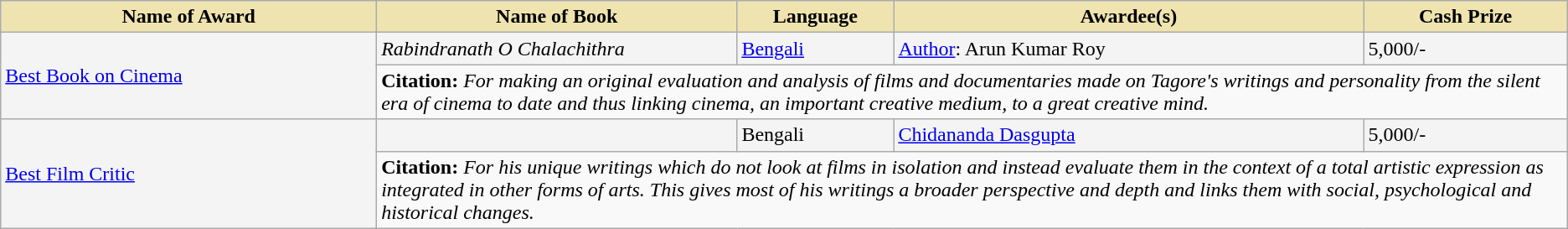<table class="wikitable">
<tr>
<th style="background-color:#EFE4B0;width:24%;">Name of Award</th>
<th style="background-color:#EFE4B0;width:23%;">Name of Book</th>
<th style="background-color:#EFE4B0;width:10%;">Language</th>
<th style="background-color:#EFE4B0;width:30%;">Awardee(s)</th>
<th style="background-color:#EFE4B0;width:13%;">Cash Prize</th>
</tr>
<tr style="background-color:#F4F4F4">
<td rowspan="2"><a href='#'>Best Book on Cinema</a></td>
<td><em>Rabindranath O Chalachithra</em></td>
<td><a href='#'>Bengali</a></td>
<td><a href='#'>Author</a>: Arun Kumar Roy</td>
<td>5,000/-</td>
</tr>
<tr style="background-color:#F9F9F9">
<td colspan="4"><strong>Citation:</strong> <em>For making an original evaluation and analysis of films and documentaries made on Tagore's writings and personality from the silent era of cinema to date and thus linking cinema, an important creative medium, to a great creative mind.</em></td>
</tr>
<tr style="background-color:#F4F4F4">
<td rowspan="2"><a href='#'>Best Film Critic</a></td>
<td></td>
<td>Bengali</td>
<td><a href='#'>Chidananda Dasgupta</a></td>
<td>5,000/-</td>
</tr>
<tr style="background-color:#F9F9F9">
<td colspan="4"><strong>Citation:</strong> <em>For his unique writings which do not look at films in isolation and instead evaluate them in the context of a total artistic expression as integrated in other forms of arts. This gives most of his writings a broader perspective and depth and links them with social, psychological and historical changes.</em></td>
</tr>
</table>
